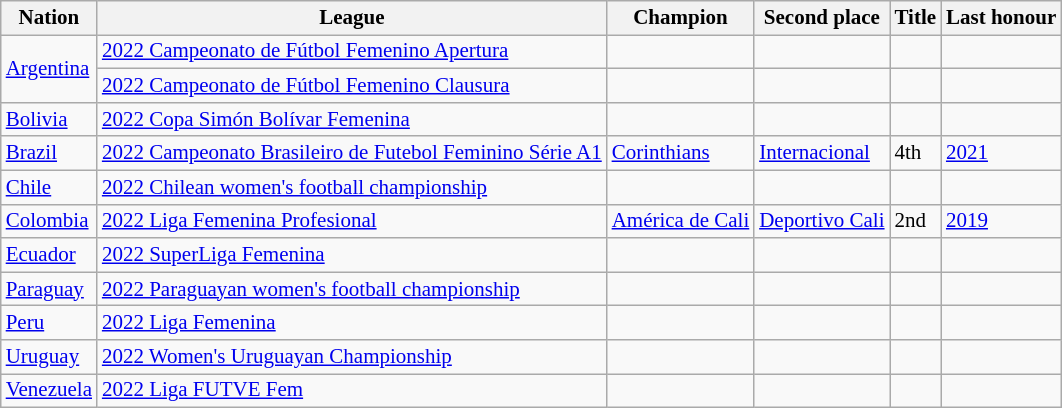<table class=wikitable style="font-size:14px">
<tr>
<th>Nation</th>
<th>League</th>
<th>Champion</th>
<th>Second place</th>
<th data-sort-type="number">Title</th>
<th>Last honour</th>
</tr>
<tr>
<td rowspan=2> <a href='#'>Argentina</a></td>
<td><a href='#'>2022 Campeonato de Fútbol Femenino Apertura</a></td>
<td></td>
<td></td>
<td></td>
<td></td>
</tr>
<tr>
<td><a href='#'>2022 Campeonato de Fútbol Femenino Clausura</a></td>
<td></td>
<td></td>
<td></td>
<td></td>
</tr>
<tr>
<td> <a href='#'>Bolivia</a></td>
<td><a href='#'>2022 Copa Simón Bolívar Femenina</a></td>
<td></td>
<td></td>
<td></td>
<td></td>
</tr>
<tr>
<td> <a href='#'>Brazil</a></td>
<td><a href='#'>2022 Campeonato Brasileiro de Futebol Feminino Série A1</a></td>
<td><a href='#'>Corinthians</a></td>
<td><a href='#'>Internacional</a></td>
<td>4th</td>
<td><a href='#'>2021</a></td>
</tr>
<tr>
<td> <a href='#'>Chile</a></td>
<td><a href='#'>2022 Chilean women's football championship</a></td>
<td></td>
<td></td>
<td></td>
<td></td>
</tr>
<tr>
<td> <a href='#'>Colombia</a></td>
<td><a href='#'>2022 Liga Femenina Profesional</a></td>
<td><a href='#'>América de Cali</a></td>
<td><a href='#'>Deportivo Cali</a></td>
<td>2nd</td>
<td><a href='#'>2019</a></td>
</tr>
<tr>
<td> <a href='#'>Ecuador</a></td>
<td><a href='#'>2022 SuperLiga Femenina</a></td>
<td></td>
<td></td>
<td></td>
<td></td>
</tr>
<tr>
<td> <a href='#'>Paraguay</a></td>
<td><a href='#'>2022 Paraguayan women's football championship</a></td>
<td></td>
<td></td>
<td></td>
<td></td>
</tr>
<tr>
<td> <a href='#'>Peru</a></td>
<td><a href='#'>2022 Liga Femenina</a></td>
<td></td>
<td></td>
<td></td>
<td></td>
</tr>
<tr>
<td> <a href='#'>Uruguay</a></td>
<td><a href='#'>2022 Women's Uruguayan Championship</a></td>
<td></td>
<td></td>
<td></td>
<td></td>
</tr>
<tr>
<td> <a href='#'>Venezuela</a></td>
<td><a href='#'>2022 Liga FUTVE Fem</a></td>
<td></td>
<td></td>
<td></td>
<td></td>
</tr>
</table>
